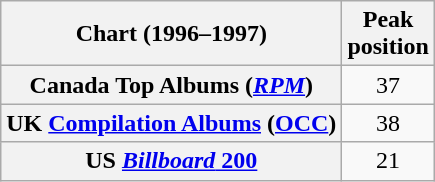<table class="wikitable sortable plainrowheaders" style="text-align:center">
<tr>
<th scope="col">Chart (1996–1997)</th>
<th scope="col">Peak<br>position</th>
</tr>
<tr>
<th scope="row">Canada Top Albums (<em><a href='#'>RPM</a></em>)</th>
<td>37</td>
</tr>
<tr>
<th scope="row">UK <a href='#'>Compilation Albums</a> (<a href='#'>OCC</a>)</th>
<td>38</td>
</tr>
<tr>
<th scope="row">US <a href='#'><em>Billboard</em> 200</a></th>
<td>21</td>
</tr>
</table>
